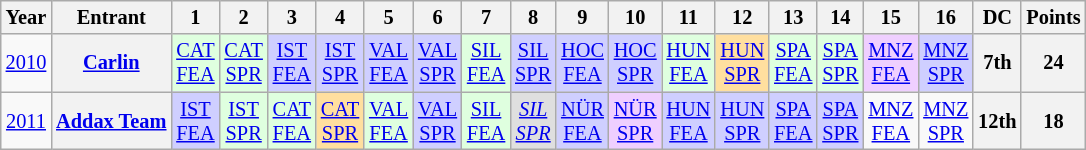<table class="wikitable" style="text-align:center; font-size:85%">
<tr>
<th>Year</th>
<th>Entrant</th>
<th>1</th>
<th>2</th>
<th>3</th>
<th>4</th>
<th>5</th>
<th>6</th>
<th>7</th>
<th>8</th>
<th>9</th>
<th>10</th>
<th>11</th>
<th>12</th>
<th>13</th>
<th>14</th>
<th>15</th>
<th>16</th>
<th>DC</th>
<th>Points</th>
</tr>
<tr>
<td><a href='#'>2010</a></td>
<th><a href='#'>Carlin</a></th>
<td style="background:#DFFFDF;"><a href='#'>CAT<br>FEA</a><br></td>
<td style="background:#DFFFDF;"><a href='#'>CAT<br>SPR</a><br></td>
<td style="background:#cfcfff;"><a href='#'>IST<br>FEA</a><br></td>
<td style="background:#cfcfff;"><a href='#'>IST<br>SPR</a><br></td>
<td style="background:#cfcfff;"><a href='#'>VAL<br>FEA</a><br></td>
<td style="background:#cfcfff;"><a href='#'>VAL<br>SPR</a><br></td>
<td style="background:#DFFFDF;"><a href='#'>SIL<br>FEA</a><br></td>
<td style="background:#cfcfff;"><a href='#'>SIL<br>SPR</a><br></td>
<td style="background:#cfcfff;"><a href='#'>HOC<br>FEA</a><br></td>
<td style="background:#cfcfff;"><a href='#'>HOC<br>SPR</a><br></td>
<td style="background:#DFFFDF;"><a href='#'>HUN<br>FEA</a><br></td>
<td style="background:#FFDF9F;"><a href='#'>HUN<br>SPR</a><br></td>
<td style="background:#DFFFDF;"><a href='#'>SPA<br>FEA</a><br></td>
<td style="background:#DFFFDF;"><a href='#'>SPA<br>SPR</a><br></td>
<td style="background:#efcfff;"><a href='#'>MNZ<br>FEA</a><br></td>
<td style="background:#cfcfff;"><a href='#'>MNZ<br>SPR</a><br></td>
<th>7th</th>
<th>24</th>
</tr>
<tr>
<td><a href='#'>2011</a></td>
<th nowrap><a href='#'>Addax Team</a></th>
<td style="background:#CFCFFF;"><a href='#'>IST<br>FEA</a><br></td>
<td style="background:#dfffdf;"><a href='#'>IST<br>SPR</a><br></td>
<td style="background:#dfffdf;"><a href='#'>CAT<br>FEA</a><br></td>
<td style="background:#ffdf9f;"><a href='#'>CAT<br>SPR</a><br></td>
<td style="background:#dfffdf;"><a href='#'>VAL<br>FEA</a><br></td>
<td style="background:#cfcfff;"><a href='#'>VAL<br>SPR</a><br></td>
<td style="background:#dfffdf;"><a href='#'>SIL<br>FEA</a><br></td>
<td style="background:#dfdfdf;"><em><a href='#'>SIL<br>SPR</a></em><br></td>
<td style="background:#cfcfff;"><a href='#'>NÜR<br>FEA</a><br></td>
<td style="background:#efcfff;"><a href='#'>NÜR<br>SPR</a><br></td>
<td style="background:#cfcfff;"><a href='#'>HUN<br>FEA</a><br></td>
<td style="background:#cfcfff;"><a href='#'>HUN<br>SPR</a><br></td>
<td style="background:#cfcfff;"><a href='#'>SPA<br>FEA</a><br></td>
<td style="background:#cfcfff;"><a href='#'>SPA<br>SPR</a><br></td>
<td><a href='#'>MNZ<br>FEA</a></td>
<td><a href='#'>MNZ<br>SPR</a></td>
<th>12th</th>
<th>18</th>
</tr>
</table>
